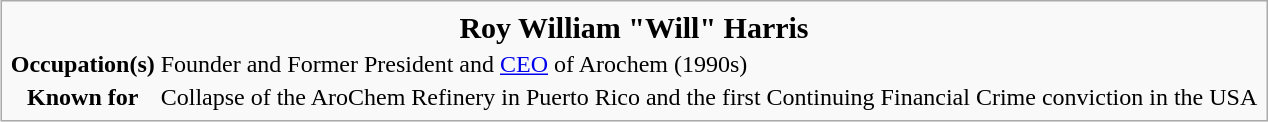<table class="infobox biography vcard">
<tr>
<th colspan="2" class="infobox-above" style="font-size:125%;"><div>Roy William "Will" Harris</div></th>
</tr>
<tr>
<th scope="row" class="infobox-label">Occupation(s)</th>
<td class="infobox-data role">Founder and Former President and <a href='#'>CEO</a> of Arochem (1990s)</td>
</tr>
<tr>
<th scope="row" class="infobox-label">Known for</th>
<td class="infobox-data">Collapse of the AroChem Refinery in Puerto Rico and the first Continuing Financial Crime conviction in the USA</td>
</tr>
</table>
